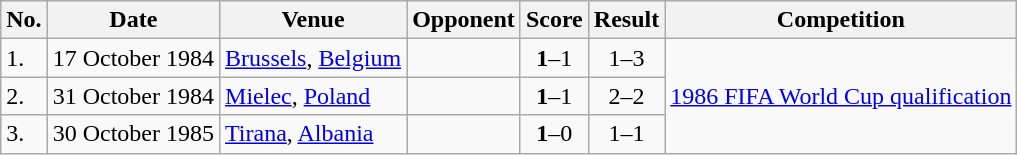<table class="wikitable">
<tr>
<th>No.</th>
<th>Date</th>
<th>Venue</th>
<th>Opponent</th>
<th>Score</th>
<th>Result</th>
<th>Competition</th>
</tr>
<tr>
<td>1.</td>
<td>17 October 1984</td>
<td><a href='#'>Brussels</a>, <a href='#'>Belgium</a></td>
<td></td>
<td align=center><strong>1</strong>–1</td>
<td align=center>1–3</td>
<td rowspan=3><a href='#'>1986 FIFA World Cup qualification</a></td>
</tr>
<tr>
<td>2.</td>
<td>31 October 1984</td>
<td><a href='#'>Mielec</a>, <a href='#'>Poland</a></td>
<td></td>
<td align=center><strong>1</strong>–1</td>
<td align=center>2–2</td>
</tr>
<tr>
<td>3.</td>
<td>30 October 1985</td>
<td><a href='#'>Tirana</a>, <a href='#'>Albania</a></td>
<td></td>
<td align=center><strong>1</strong>–0</td>
<td align=center>1–1</td>
</tr>
</table>
